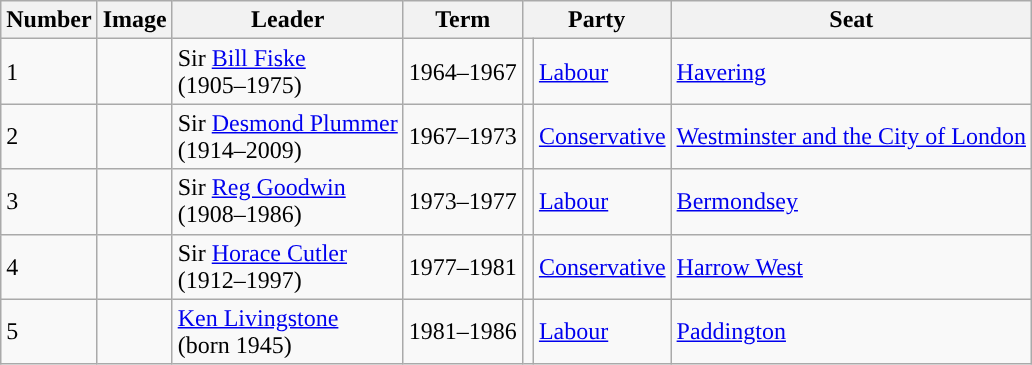<table class=wikitable>
<tr>
<th>Number</th>
<th>Image</th>
<th>Leader</th>
<th>Term</th>
<th colspan=2>Party</th>
<th>Seat</th>
</tr>
<tr>
<td>1</td>
<td></td>
<td>Sir <a href='#'>Bill Fiske</a><br>(1905–1975)</td>
<td>1964–1967</td>
<td style="background-color: "></td>
<td><a href='#'>Labour</a></td>
<td><a href='#'>Havering</a></td>
</tr>
<tr>
<td>2</td>
<td></td>
<td>Sir <a href='#'>Desmond Plummer</a><br>(1914–2009)</td>
<td>1967–1973</td>
<td style="background-color: "></td>
<td><a href='#'>Conservative</a></td>
<td><a href='#'>Westminster and the City of London</a></td>
</tr>
<tr>
<td>3</td>
<td></td>
<td>Sir <a href='#'>Reg Goodwin</a><br>(1908–1986)</td>
<td>1973–1977</td>
<td style="background-color: "></td>
<td><a href='#'>Labour</a></td>
<td><a href='#'>Bermondsey</a></td>
</tr>
<tr>
<td>4</td>
<td></td>
<td>Sir <a href='#'>Horace Cutler</a><br>(1912–1997)</td>
<td>1977–1981</td>
<td style="background-color: "></td>
<td><a href='#'>Conservative</a></td>
<td><a href='#'>Harrow West</a></td>
</tr>
<tr>
<td>5</td>
<td></td>
<td><a href='#'>Ken Livingstone</a><br>(born 1945)</td>
<td>1981–1986</td>
<td style="background-color: "></td>
<td><a href='#'>Labour</a></td>
<td><a href='#'>Paddington</a></td>
</tr>
</table>
